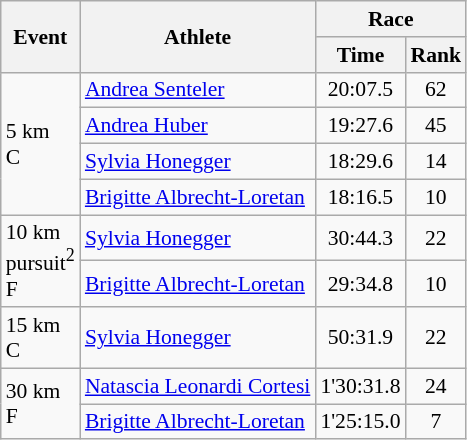<table class="wikitable" border="1" style="font-size:90%">
<tr>
<th rowspan=2>Event</th>
<th rowspan=2>Athlete</th>
<th colspan=2>Race</th>
</tr>
<tr>
<th>Time</th>
<th>Rank</th>
</tr>
<tr>
<td rowspan=4>5 km <br> C</td>
<td><a href='#'>Andrea Senteler</a></td>
<td align=center>20:07.5</td>
<td align=center>62</td>
</tr>
<tr>
<td><a href='#'>Andrea Huber</a></td>
<td align=center>19:27.6</td>
<td align=center>45</td>
</tr>
<tr>
<td><a href='#'>Sylvia Honegger</a></td>
<td align=center>18:29.6</td>
<td align=center>14</td>
</tr>
<tr>
<td><a href='#'>Brigitte Albrecht-Loretan</a></td>
<td align=center>18:16.5</td>
<td align=center>10</td>
</tr>
<tr>
<td rowspan=2>10 km <br> pursuit<sup>2</sup> <br> F</td>
<td><a href='#'>Sylvia Honegger</a></td>
<td align=center>30:44.3</td>
<td align=center>22</td>
</tr>
<tr>
<td><a href='#'>Brigitte Albrecht-Loretan</a></td>
<td align=center>29:34.8</td>
<td align=center>10</td>
</tr>
<tr>
<td>15 km <br> C</td>
<td><a href='#'>Sylvia Honegger</a></td>
<td align=center>50:31.9</td>
<td align=center>22</td>
</tr>
<tr>
<td rowspan=2>30 km <br> F</td>
<td><a href='#'>Natascia Leonardi Cortesi</a></td>
<td align=center>1'30:31.8</td>
<td align=center>24</td>
</tr>
<tr>
<td><a href='#'>Brigitte Albrecht-Loretan</a></td>
<td align=center>1'25:15.0</td>
<td align=center>7</td>
</tr>
</table>
